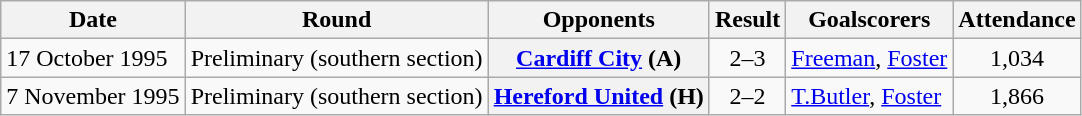<table class="wikitable plainrowheaders sortable">
<tr>
<th scope=col>Date</th>
<th scope=col>Round</th>
<th scope=col>Opponents</th>
<th scope=col>Result</th>
<th scope=col class=unsortable>Goalscorers</th>
<th scope=col>Attendance</th>
</tr>
<tr>
<td>17 October 1995</td>
<td>Preliminary (southern section)</td>
<th scope=row><a href='#'>Cardiff City</a> (A)</th>
<td align=center>2–3</td>
<td><a href='#'>Freeman</a>, <a href='#'>Foster</a></td>
<td align=center>1,034</td>
</tr>
<tr>
<td>7 November 1995</td>
<td>Preliminary (southern section)</td>
<th scope=row><a href='#'>Hereford United</a> (H)</th>
<td align=center>2–2</td>
<td><a href='#'>T.Butler</a>, <a href='#'>Foster</a></td>
<td align=center>1,866</td>
</tr>
</table>
